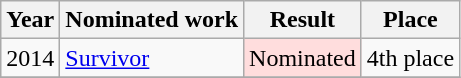<table class="wikitable">
<tr>
<th>Year</th>
<th>Nominated work</th>
<th>Result</th>
<th>Place</th>
</tr>
<tr>
<td>2014</td>
<td><a href='#'>Survivor</a></td>
<td style="background: #ffdddd">Nominated</td>
<td>4th place</td>
</tr>
<tr>
</tr>
</table>
